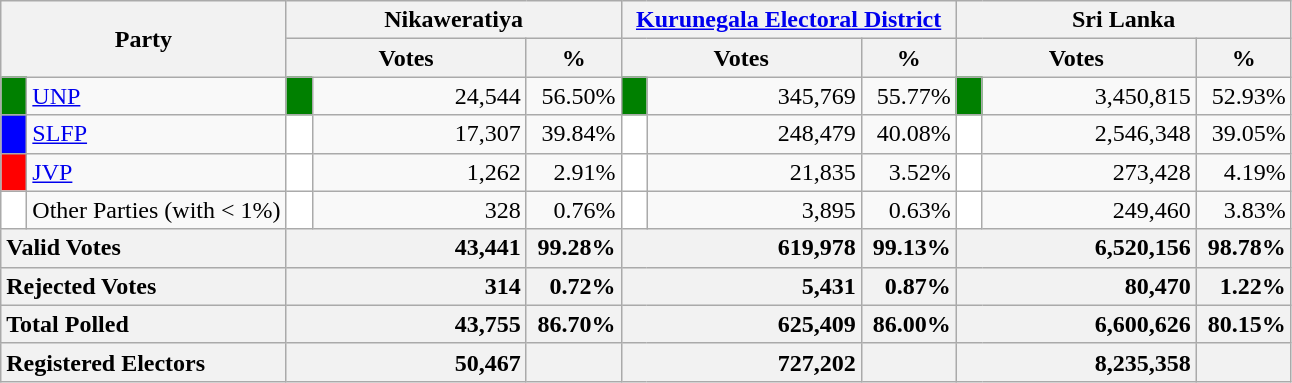<table class="wikitable">
<tr>
<th colspan="2" width="144px"rowspan="2">Party</th>
<th colspan="3" width="216px">Nikaweratiya</th>
<th colspan="3" width="216px"><a href='#'>Kurunegala Electoral District</a></th>
<th colspan="3" width="216px">Sri Lanka</th>
</tr>
<tr>
<th colspan="2" width="144px">Votes</th>
<th>%</th>
<th colspan="2" width="144px">Votes</th>
<th>%</th>
<th colspan="2" width="144px">Votes</th>
<th>%</th>
</tr>
<tr>
<td style="background-color:green;" width="10px"></td>
<td style="text-align:left;"><a href='#'>UNP</a></td>
<td style="background-color:green;" width="10px"></td>
<td style="text-align:right;">24,544</td>
<td style="text-align:right;">56.50%</td>
<td style="background-color:green;" width="10px"></td>
<td style="text-align:right;">345,769</td>
<td style="text-align:right;">55.77%</td>
<td style="background-color:green;" width="10px"></td>
<td style="text-align:right;">3,450,815</td>
<td style="text-align:right;">52.93%</td>
</tr>
<tr>
<td style="background-color:blue;" width="10px"></td>
<td style="text-align:left;"><a href='#'>SLFP</a></td>
<td style="background-color:white;" width="10px"></td>
<td style="text-align:right;">17,307</td>
<td style="text-align:right;">39.84%</td>
<td style="background-color:white;" width="10px"></td>
<td style="text-align:right;">248,479</td>
<td style="text-align:right;">40.08%</td>
<td style="background-color:white;" width="10px"></td>
<td style="text-align:right;">2,546,348</td>
<td style="text-align:right;">39.05%</td>
</tr>
<tr>
<td style="background-color:red;" width="10px"></td>
<td style="text-align:left;"><a href='#'>JVP</a></td>
<td style="background-color:white;" width="10px"></td>
<td style="text-align:right;">1,262</td>
<td style="text-align:right;">2.91%</td>
<td style="background-color:white;" width="10px"></td>
<td style="text-align:right;">21,835</td>
<td style="text-align:right;">3.52%</td>
<td style="background-color:white;" width="10px"></td>
<td style="text-align:right;">273,428</td>
<td style="text-align:right;">4.19%</td>
</tr>
<tr>
<td style="background-color:white;" width="10px"></td>
<td style="text-align:left;">Other Parties (with < 1%)</td>
<td style="background-color:white;" width="10px"></td>
<td style="text-align:right;">328</td>
<td style="text-align:right;">0.76%</td>
<td style="background-color:white;" width="10px"></td>
<td style="text-align:right;">3,895</td>
<td style="text-align:right;">0.63%</td>
<td style="background-color:white;" width="10px"></td>
<td style="text-align:right;">249,460</td>
<td style="text-align:right;">3.83%</td>
</tr>
<tr>
<th colspan="2" width="144px"style="text-align:left;">Valid Votes</th>
<th style="text-align:right;"colspan="2" width="144px">43,441</th>
<th style="text-align:right;">99.28%</th>
<th style="text-align:right;"colspan="2" width="144px">619,978</th>
<th style="text-align:right;">99.13%</th>
<th style="text-align:right;"colspan="2" width="144px">6,520,156</th>
<th style="text-align:right;">98.78%</th>
</tr>
<tr>
<th colspan="2" width="144px"style="text-align:left;">Rejected Votes</th>
<th style="text-align:right;"colspan="2" width="144px">314</th>
<th style="text-align:right;">0.72%</th>
<th style="text-align:right;"colspan="2" width="144px">5,431</th>
<th style="text-align:right;">0.87%</th>
<th style="text-align:right;"colspan="2" width="144px">80,470</th>
<th style="text-align:right;">1.22%</th>
</tr>
<tr>
<th colspan="2" width="144px"style="text-align:left;">Total Polled</th>
<th style="text-align:right;"colspan="2" width="144px">43,755</th>
<th style="text-align:right;">86.70%</th>
<th style="text-align:right;"colspan="2" width="144px">625,409</th>
<th style="text-align:right;">86.00%</th>
<th style="text-align:right;"colspan="2" width="144px">6,600,626</th>
<th style="text-align:right;">80.15%</th>
</tr>
<tr>
<th colspan="2" width="144px"style="text-align:left;">Registered Electors</th>
<th style="text-align:right;"colspan="2" width="144px">50,467</th>
<th></th>
<th style="text-align:right;"colspan="2" width="144px">727,202</th>
<th></th>
<th style="text-align:right;"colspan="2" width="144px">8,235,358</th>
<th></th>
</tr>
</table>
